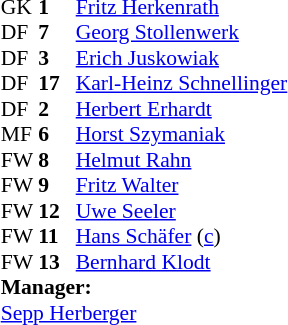<table style="font-size:90%; margin:0.2em auto;" cellspacing="0" cellpadding="0">
<tr>
<th width="25"></th>
<th width="25"></th>
</tr>
<tr>
<td>GK</td>
<td><strong>1</strong></td>
<td><a href='#'>Fritz Herkenrath</a></td>
</tr>
<tr>
<td>DF</td>
<td><strong>7</strong></td>
<td><a href='#'>Georg Stollenwerk</a></td>
</tr>
<tr>
<td>DF</td>
<td><strong>3</strong></td>
<td><a href='#'>Erich Juskowiak</a></td>
</tr>
<tr>
<td>DF</td>
<td><strong>17</strong></td>
<td><a href='#'>Karl-Heinz Schnellinger</a></td>
</tr>
<tr>
<td>DF</td>
<td><strong>2</strong></td>
<td><a href='#'>Herbert Erhardt</a></td>
</tr>
<tr>
<td>MF</td>
<td><strong>6</strong></td>
<td><a href='#'>Horst Szymaniak</a></td>
</tr>
<tr>
<td>FW</td>
<td><strong>8</strong></td>
<td><a href='#'>Helmut Rahn</a></td>
</tr>
<tr>
<td>FW</td>
<td><strong>9</strong></td>
<td><a href='#'>Fritz Walter</a></td>
</tr>
<tr>
<td>FW</td>
<td><strong>12</strong></td>
<td><a href='#'>Uwe Seeler</a></td>
</tr>
<tr>
<td>FW</td>
<td><strong>11</strong></td>
<td><a href='#'>Hans Schäfer</a> (<a href='#'>c</a>)</td>
</tr>
<tr>
<td>FW</td>
<td><strong>13</strong></td>
<td><a href='#'>Bernhard Klodt</a></td>
</tr>
<tr>
<td colspan=3><strong>Manager:</strong></td>
</tr>
<tr>
<td colspan=4><a href='#'>Sepp Herberger</a></td>
</tr>
</table>
